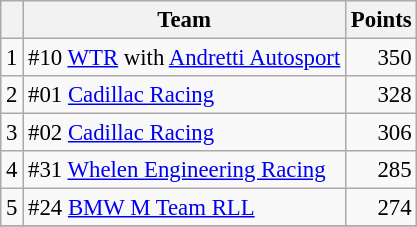<table class="wikitable" style="font-size: 95%;">
<tr>
<th scope="col"></th>
<th scope="col">Team</th>
<th scope="col">Points</th>
</tr>
<tr>
<td align=center>1</td>
<td> #10 <a href='#'>WTR</a> with <a href='#'>Andretti Autosport</a></td>
<td align=right>350</td>
</tr>
<tr>
<td align=center>2</td>
<td> #01 <a href='#'>Cadillac Racing</a></td>
<td align=right>328</td>
</tr>
<tr>
<td align=center>3</td>
<td> #02 <a href='#'>Cadillac Racing</a></td>
<td align=right>306</td>
</tr>
<tr>
<td align=center>4</td>
<td> #31 <a href='#'>Whelen Engineering Racing</a></td>
<td align=right>285</td>
</tr>
<tr>
<td align=center>5</td>
<td> #24 <a href='#'>BMW M Team RLL</a></td>
<td align=right>274</td>
</tr>
<tr>
</tr>
</table>
